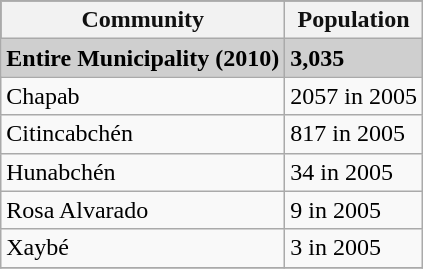<table class="wikitable">
<tr style="background:#111111; color:#111111;">
<th><strong>Community</strong></th>
<th><strong>Population</strong></th>
</tr>
<tr style="background:#CFCFCF;">
<td><strong>Entire Municipality (2010)</strong></td>
<td><strong>3,035</strong></td>
</tr>
<tr>
<td>Chapab</td>
<td>2057 in 2005</td>
</tr>
<tr>
<td>Citincabchén</td>
<td>817 in 2005</td>
</tr>
<tr>
<td>Hunabchén</td>
<td>34 in 2005</td>
</tr>
<tr>
<td>Rosa Alvarado</td>
<td>9 in 2005</td>
</tr>
<tr>
<td>Xaybé</td>
<td>3 in 2005</td>
</tr>
<tr>
</tr>
</table>
